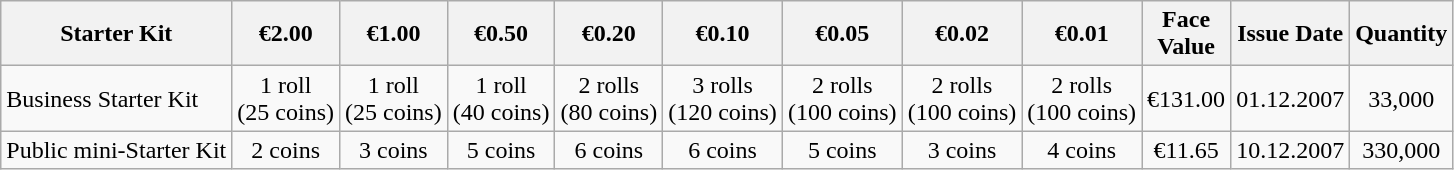<table class="wikitable">
<tr>
<th>Starter Kit</th>
<th>€2.00</th>
<th>€1.00</th>
<th>€0.50</th>
<th>€0.20</th>
<th>€0.10</th>
<th>€0.05</th>
<th>€0.02</th>
<th>€0.01</th>
<th>Face Value</th>
<th>Issue Date</th>
<th>Quantity</th>
</tr>
<tr>
<td align=left>Business Starter Kit</td>
<td align=center>1 roll<br>(25 coins)</td>
<td align=center>1 roll<br>(25 coins)</td>
<td align=center>1 roll<br>(40 coins)</td>
<td align=center>2 rolls<br>(80 coins)</td>
<td align=center>3 rolls<br>(120 coins)</td>
<td align=center>2 rolls<br>(100 coins)</td>
<td align=center>2 rolls<br>(100 coins)</td>
<td align=center>2 rolls<br>(100 coins)</td>
<td style="text-align:center; width:50px;">€131.00</td>
<td style="text-align:center; width:50px;">01.12.2007</td>
<td style="text-align:center; width:50px;">33,000</td>
</tr>
<tr>
<td align=left>Public mini-Starter Kit</td>
<td align=center>2 coins</td>
<td align=center>3 coins</td>
<td align=center>5 coins</td>
<td align=center>6 coins</td>
<td align=center>6 coins</td>
<td align=center>5 coins</td>
<td align=center>3 coins</td>
<td align=center>4 coins</td>
<td style="text-align:center; width:50px;">€11.65</td>
<td style="text-align:center; width:50px;">10.12.2007</td>
<td style="text-align:center; width:50px;">330,000</td>
</tr>
</table>
